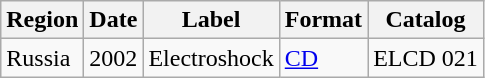<table class="wikitable">
<tr>
<th>Region</th>
<th>Date</th>
<th>Label</th>
<th>Format</th>
<th>Catalog</th>
</tr>
<tr>
<td>Russia</td>
<td>2002</td>
<td>Electroshock</td>
<td><a href='#'>CD</a></td>
<td>ELCD 021</td>
</tr>
</table>
